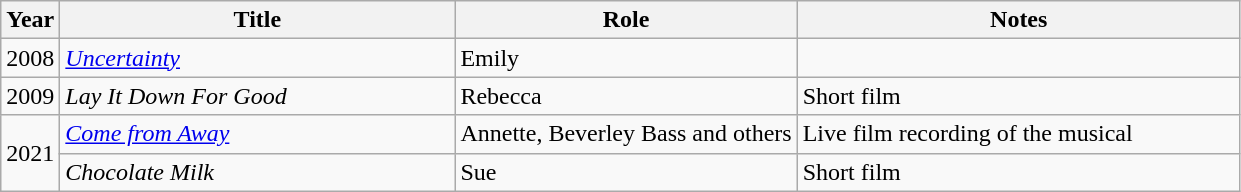<table role="presentation" class="wikitable mw-collapsible">
<tr>
<th>Year</th>
<th style=min-width:16em>Title</th>
<th style=min-width:4em>Role</th>
<th class="unsortable" style=min-width:18em>Notes</th>
</tr>
<tr>
<td>2008</td>
<td><em><a href='#'>Uncertainty</a></em></td>
<td>Emily</td>
<td></td>
</tr>
<tr>
<td>2009</td>
<td><em>Lay It Down For Good</em></td>
<td>Rebecca</td>
<td>Short film</td>
</tr>
<tr>
<td rowspan="2">2021</td>
<td><em><a href='#'>Come from Away</a></em></td>
<td>Annette, Beverley Bass and others</td>
<td>Live film recording of the musical</td>
</tr>
<tr>
<td><em>Chocolate Milk</em></td>
<td>Sue</td>
<td>Short film</td>
</tr>
</table>
